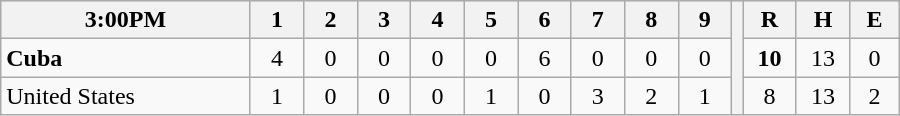<table border=1 cellspacing=0 width=600 style="margin-left:3em;" class="wikitable">
<tr style="text-align:center; background-color:#e6e6e6;">
<th align=left width=28%>3:00PM</th>
<th width=6%>1</th>
<th width=6%>2</th>
<th width=6%>3</th>
<th width=6%>4</th>
<th width=6%>5</th>
<th width=6%>6</th>
<th width=6%>7</th>
<th width=6%>8</th>
<th width=6%>9</th>
<th rowspan="3" width=0.5%></th>
<th width=6%>R</th>
<th width=6%>H</th>
<th width=6%>E</th>
</tr>
<tr style="text-align:center;">
<td align=left> <strong>Cuba</strong></td>
<td>4</td>
<td>0</td>
<td>0</td>
<td>0</td>
<td>0</td>
<td>6</td>
<td>0</td>
<td>0</td>
<td>0</td>
<td><strong>10</strong></td>
<td>13</td>
<td>0</td>
</tr>
<tr style="text-align:center;">
<td align=left> United States</td>
<td>1</td>
<td>0</td>
<td>0</td>
<td>0</td>
<td>1</td>
<td>0</td>
<td>3</td>
<td>2</td>
<td>1</td>
<td>8</td>
<td>13</td>
<td>2</td>
</tr>
</table>
